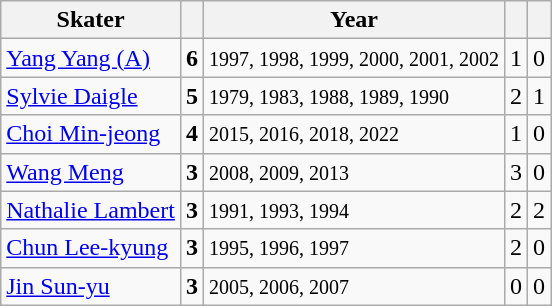<table class="wikitable" border="1">
<tr>
<th>Skater</th>
<th></th>
<th>Year</th>
<th></th>
<th></th>
</tr>
<tr>
<td> <a href='#'>Yang Yang (A)</a></td>
<td><strong>6</strong></td>
<td><small>1997, 1998, 1999, 2000, 2001, 2002 </small></td>
<td>1</td>
<td>0</td>
</tr>
<tr>
<td> <a href='#'>Sylvie Daigle</a></td>
<td><strong>5</strong></td>
<td><small>1979, 1983, 1988, 1989, 1990 </small></td>
<td>2</td>
<td>1</td>
</tr>
<tr>
<td> <a href='#'>Choi Min-jeong</a></td>
<td><strong>4</strong></td>
<td><small>2015, 2016, 2018, 2022 </small></td>
<td>1</td>
<td>0</td>
</tr>
<tr>
<td> <a href='#'>Wang Meng</a></td>
<td><strong>3</strong></td>
<td><small>2008, 2009, 2013 </small></td>
<td>3</td>
<td>0</td>
</tr>
<tr>
<td> <a href='#'>Nathalie Lambert</a></td>
<td><strong>3</strong></td>
<td><small>1991, 1993, 1994 </small></td>
<td>2</td>
<td>2</td>
</tr>
<tr>
<td> <a href='#'>Chun Lee-kyung</a></td>
<td><strong>3</strong></td>
<td><small>1995, 1996, 1997 </small></td>
<td>2</td>
<td>0</td>
</tr>
<tr>
<td> <a href='#'>Jin Sun-yu</a></td>
<td><strong>3</strong></td>
<td><small>2005, 2006, 2007 </small></td>
<td>0</td>
<td>0</td>
</tr>
</table>
